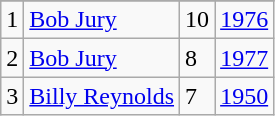<table class="wikitable">
<tr>
</tr>
<tr>
<td>1</td>
<td><a href='#'>Bob Jury</a></td>
<td>10</td>
<td><a href='#'>1976</a></td>
</tr>
<tr>
<td>2</td>
<td><a href='#'>Bob Jury</a></td>
<td>8</td>
<td><a href='#'>1977</a></td>
</tr>
<tr>
<td>3</td>
<td><a href='#'>Billy Reynolds</a></td>
<td>7</td>
<td><a href='#'>1950</a></td>
</tr>
</table>
